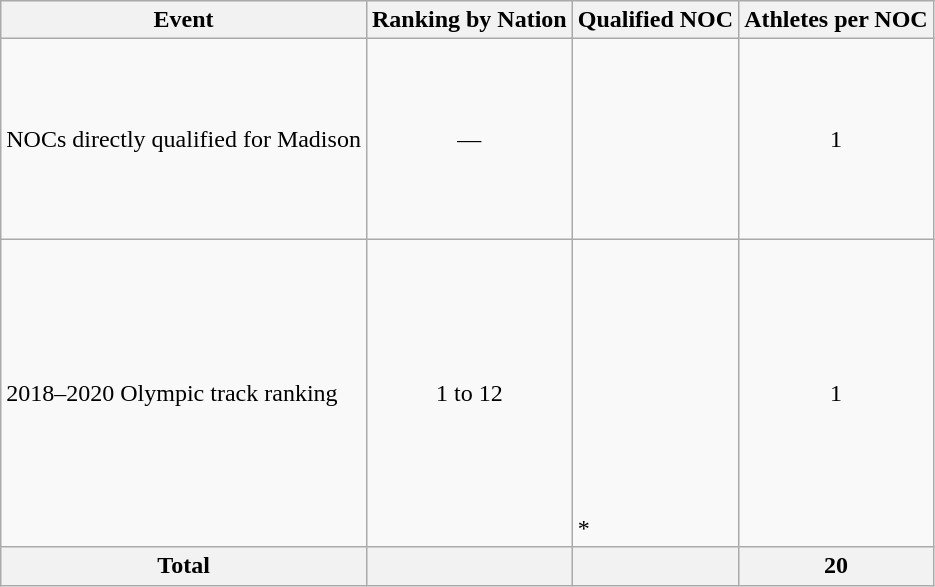<table class="wikitable">
<tr>
<th>Event</th>
<th>Ranking by Nation</th>
<th>Qualified NOC</th>
<th>Athletes per NOC</th>
</tr>
<tr>
<td>NOCs directly qualified for Madison</td>
<td align=center>—</td>
<td><br><br><br><br><br><br><br></td>
<td style="text-align:center;">1</td>
</tr>
<tr>
<td>2018–2020 Olympic track ranking</td>
<td style="text-align:center;">1 to 12</td>
<td><br><br><br> <br><br><br><br><br><br><br>*<br></td>
<td align=center>1</td>
</tr>
<tr>
<th>Total</th>
<th></th>
<th></th>
<th>20</th>
</tr>
</table>
